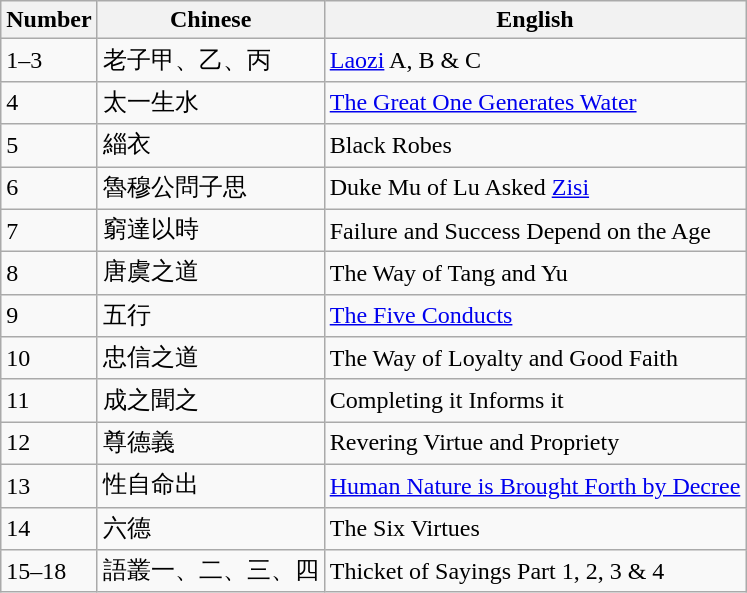<table class="wikitable">
<tr>
<th>Number</th>
<th>Chinese</th>
<th>English</th>
</tr>
<tr>
<td>1–3</td>
<td>老子甲、乙、丙</td>
<td><a href='#'>Laozi</a> A, B & C</td>
</tr>
<tr>
<td>4</td>
<td>太一生水</td>
<td><a href='#'>The Great One Generates Water</a></td>
</tr>
<tr>
<td>5</td>
<td>緇衣</td>
<td>Black Robes</td>
</tr>
<tr>
<td>6</td>
<td>魯穆公問子思</td>
<td>Duke Mu of Lu Asked <a href='#'>Zisi</a></td>
</tr>
<tr>
<td>7</td>
<td>窮達以時</td>
<td>Failure and Success Depend on the Age</td>
</tr>
<tr>
<td>8</td>
<td>唐虞之道</td>
<td>The Way of Tang and Yu</td>
</tr>
<tr>
<td>9</td>
<td>五行</td>
<td><a href='#'>The Five Conducts</a></td>
</tr>
<tr>
<td>10</td>
<td>忠信之道</td>
<td>The Way of Loyalty and Good Faith</td>
</tr>
<tr>
<td>11</td>
<td>成之聞之</td>
<td (Cheng zhi wen zhi)>Completing it Informs it</td>
</tr>
<tr>
<td>12</td>
<td>尊德義</td>
<td>Revering Virtue and Propriety</td>
</tr>
<tr>
<td>13</td>
<td>性自命出</td>
<td><a href='#'>Human Nature is Brought Forth by Decree</a></td>
</tr>
<tr>
<td>14</td>
<td>六德</td>
<td>The Six Virtues</td>
</tr>
<tr>
<td>15–18</td>
<td>語叢一、二、三、四</td>
<td>Thicket of Sayings Part 1, 2, 3 & 4</td>
</tr>
</table>
